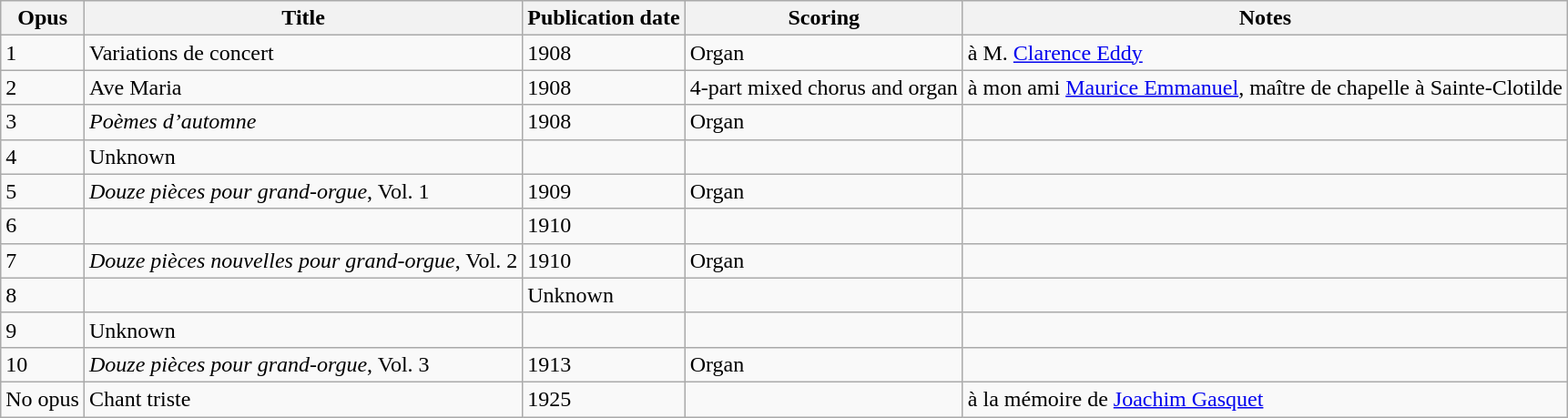<table class="wikitable">
<tr>
<th>Opus</th>
<th>Title</th>
<th>Publication date</th>
<th>Scoring</th>
<th>Notes</th>
</tr>
<tr>
<td>1</td>
<td>Variations de concert</td>
<td>1908</td>
<td>Organ</td>
<td>à M. <a href='#'>Clarence Eddy</a></td>
</tr>
<tr>
<td>2</td>
<td>Ave Maria</td>
<td>1908</td>
<td>4-part mixed chorus and organ</td>
<td>à mon ami <a href='#'>Maurice Emmanuel</a>, maître de chapelle à Sainte-Clotilde</td>
</tr>
<tr>
<td>3</td>
<td><em>Poèmes d’automne</em><br></td>
<td>1908</td>
<td>Organ</td>
<td></td>
</tr>
<tr>
<td>4</td>
<td>Unknown</td>
<td></td>
<td></td>
<td></td>
</tr>
<tr>
<td>5</td>
<td><em>Douze pièces pour grand-orgue</em>, Vol. 1<br></td>
<td>1909</td>
<td>Organ</td>
<td></td>
</tr>
<tr>
<td>6</td>
<td><br></td>
<td>1910</td>
<td></td>
<td></td>
</tr>
<tr>
<td>7</td>
<td><em>Douze pièces nouvelles pour grand-orgue</em>, Vol. 2<br></td>
<td>1910</td>
<td>Organ</td>
<td></td>
</tr>
<tr>
<td>8</td>
<td></td>
<td>Unknown</td>
<td></td>
<td></td>
</tr>
<tr>
<td>9</td>
<td>Unknown</td>
<td></td>
<td></td>
<td></td>
</tr>
<tr>
<td>10</td>
<td><em>Douze pièces pour grand-orgue</em>, Vol. 3<br></td>
<td>1913</td>
<td>Organ</td>
<td></td>
</tr>
<tr>
<td>No opus</td>
<td>Chant triste</td>
<td>1925</td>
<td></td>
<td>à la mémoire de <a href='#'>Joachim Gasquet</a></td>
</tr>
</table>
